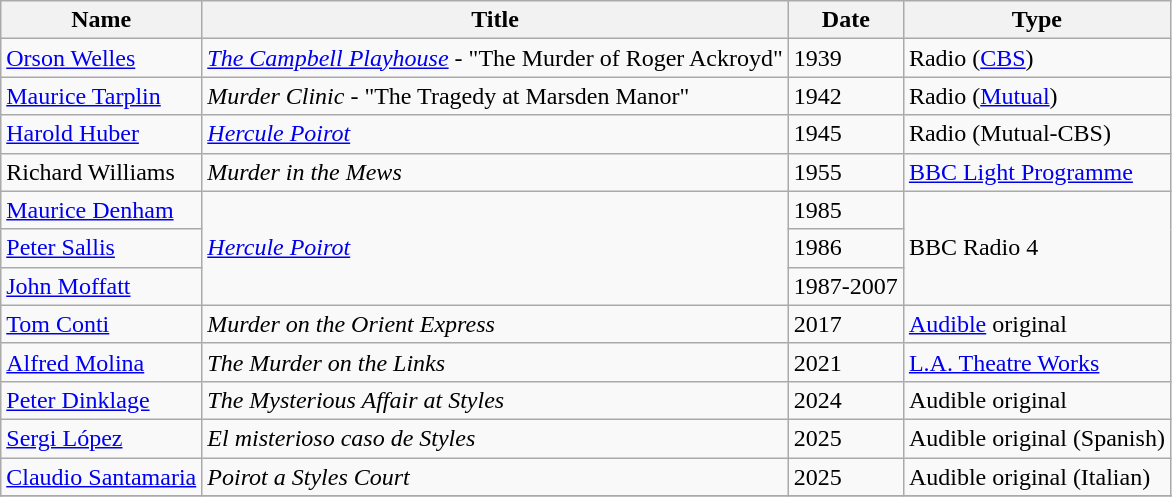<table class="wikitable sortable">
<tr>
<th>Name</th>
<th>Title</th>
<th>Date</th>
<th>Type</th>
</tr>
<tr>
<td><a href='#'>Orson Welles</a></td>
<td><em><a href='#'>The Campbell Playhouse</a></em> - "The Murder of Roger Ackroyd"</td>
<td>1939</td>
<td>Radio (<a href='#'>CBS</a>)</td>
</tr>
<tr>
<td><a href='#'>Maurice Tarplin</a></td>
<td><em>Murder Clinic</em> - "The Tragedy at Marsden Manor" </td>
<td>1942</td>
<td>Radio (<a href='#'>Mutual</a>)</td>
</tr>
<tr>
<td><a href='#'>Harold Huber</a></td>
<td><em><a href='#'>Hercule Poirot</a></em></td>
<td>1945</td>
<td>Radio (Mutual-CBS)</td>
</tr>
<tr>
<td>Richard Williams</td>
<td><em>Murder in the Mews</em></td>
<td>1955</td>
<td><a href='#'>BBC Light Programme</a></td>
</tr>
<tr>
<td><a href='#'>Maurice Denham</a></td>
<td rowspan=3><em><a href='#'>Hercule Poirot</a></em></td>
<td>1985</td>
<td rowspan=3>BBC Radio 4</td>
</tr>
<tr>
<td><a href='#'>Peter Sallis</a></td>
<td>1986</td>
</tr>
<tr>
<td><a href='#'>John Moffatt</a></td>
<td>1987-2007</td>
</tr>
<tr>
<td><a href='#'>Tom Conti</a></td>
<td><em>Murder on the Orient Express</em></td>
<td>2017</td>
<td><a href='#'>Audible</a> original</td>
</tr>
<tr>
<td><a href='#'>Alfred Molina</a></td>
<td><em>The Murder on the Links</em></td>
<td>2021</td>
<td><a href='#'>L.A. Theatre Works</a></td>
</tr>
<tr>
<td><a href='#'>Peter Dinklage</a></td>
<td><em>The Mysterious Affair at Styles</em></td>
<td>2024</td>
<td>Audible original</td>
</tr>
<tr>
<td><a href='#'>Sergi López</a></td>
<td><em>El misterioso caso de Styles</em></td>
<td>2025</td>
<td>Audible original (Spanish)</td>
</tr>
<tr>
<td><a href='#'>Claudio Santamaria</a></td>
<td><em>Poirot a Styles Court</em></td>
<td>2025</td>
<td>Audible original (Italian)</td>
</tr>
<tr>
</tr>
</table>
